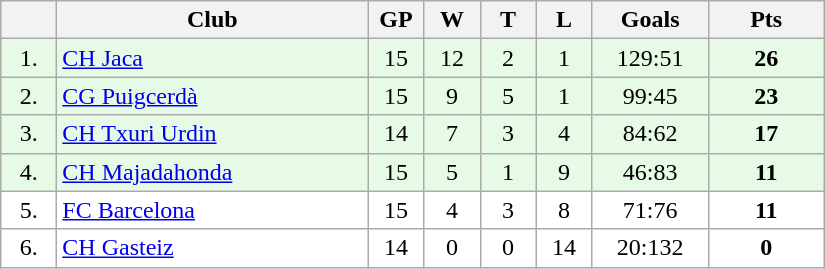<table class="wikitable">
<tr>
<th width="30"></th>
<th width="200">Club</th>
<th width="30">GP</th>
<th width="30">W</th>
<th width="30">T</th>
<th width="30">L</th>
<th width="70">Goals</th>
<th width="70">Pts</th>
</tr>
<tr bgcolor="#e6fae6" align="center">
<td>1.</td>
<td align="left"><a href='#'>CH Jaca</a></td>
<td>15</td>
<td>12</td>
<td>2</td>
<td>1</td>
<td>129:51</td>
<td><strong>26</strong></td>
</tr>
<tr bgcolor="#e6fae6" align="center">
<td>2.</td>
<td align="left"><a href='#'>CG Puigcerdà</a></td>
<td>15</td>
<td>9</td>
<td>5</td>
<td>1</td>
<td>99:45</td>
<td><strong>23</strong></td>
</tr>
<tr bgcolor="#e6fae6" align="center">
<td>3.</td>
<td align="left"><a href='#'>CH Txuri Urdin</a></td>
<td>14</td>
<td>7</td>
<td>3</td>
<td>4</td>
<td>84:62</td>
<td><strong>17</strong></td>
</tr>
<tr bgcolor="#e6fae6" align="center">
<td>4.</td>
<td align="left"><a href='#'>CH Majadahonda</a></td>
<td>15</td>
<td>5</td>
<td>1</td>
<td>9</td>
<td>46:83</td>
<td><strong>11</strong></td>
</tr>
<tr bgcolor="#FFFFFF" align="center">
<td>5.</td>
<td align="left"><a href='#'>FC Barcelona</a></td>
<td>15</td>
<td>4</td>
<td>3</td>
<td>8</td>
<td>71:76</td>
<td><strong>11</strong></td>
</tr>
<tr bgcolor="#FFFFFF" align="center">
<td>6.</td>
<td align="left"><a href='#'>CH Gasteiz</a></td>
<td>14</td>
<td>0</td>
<td>0</td>
<td>14</td>
<td>20:132</td>
<td><strong>0</strong></td>
</tr>
</table>
